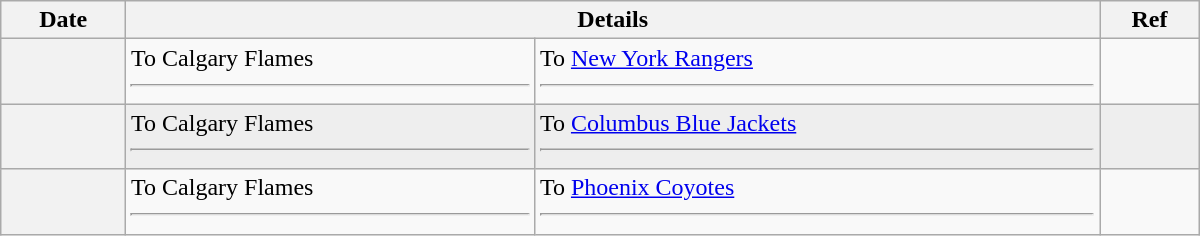<table class="wikitable plainrowheaders" style="width: 50em;">
<tr>
<th scope="col">Date</th>
<th scope="col" colspan="2">Details</th>
<th scope="col">Ref</th>
</tr>
<tr>
<th scope="row"></th>
<td valign="top">To Calgary Flames <hr></td>
<td valign="top">To <a href='#'>New York Rangers</a> <hr></td>
<td></td>
</tr>
<tr bgcolor="#eeeeee">
<th scope="row"></th>
<td valign="top">To Calgary Flames <hr></td>
<td valign="top">To <a href='#'>Columbus Blue Jackets</a> <hr></td>
<td></td>
</tr>
<tr>
<th scope="row"></th>
<td valign="top">To Calgary Flames <hr></td>
<td valign="top">To <a href='#'>Phoenix Coyotes</a> <hr></td>
<td></td>
</tr>
</table>
